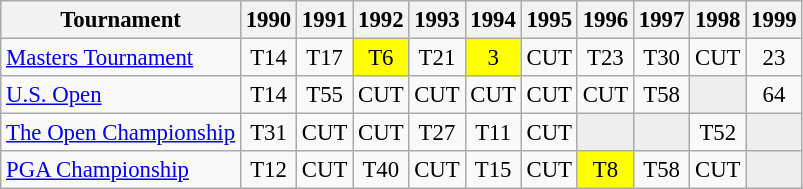<table class="wikitable" style="font-size:95%;text-align:center;">
<tr>
<th>Tournament</th>
<th>1990</th>
<th>1991</th>
<th>1992</th>
<th>1993</th>
<th>1994</th>
<th>1995</th>
<th>1996</th>
<th>1997</th>
<th>1998</th>
<th>1999</th>
</tr>
<tr>
<td align=left><a href='#'>Masters Tournament</a></td>
<td>T14</td>
<td>T17</td>
<td style="background:yellow;">T6</td>
<td>T21</td>
<td style="background:yellow;">3</td>
<td>CUT</td>
<td>T23</td>
<td>T30</td>
<td>CUT</td>
<td>23</td>
</tr>
<tr>
<td align=left><a href='#'>U.S. Open</a></td>
<td>T14</td>
<td>T55</td>
<td>CUT</td>
<td>CUT</td>
<td>CUT</td>
<td>CUT</td>
<td>CUT</td>
<td>T58</td>
<td style="background:#eeeeee;"></td>
<td>64</td>
</tr>
<tr>
<td align=left><a href='#'>The Open Championship</a></td>
<td>T31</td>
<td>CUT</td>
<td>CUT</td>
<td>T27</td>
<td>T11</td>
<td>CUT</td>
<td style="background:#eeeeee;"></td>
<td style="background:#eeeeee;"></td>
<td>T52</td>
<td style="background:#eeeeee;"></td>
</tr>
<tr>
<td align=left><a href='#'>PGA Championship</a></td>
<td>T12</td>
<td>CUT</td>
<td>T40</td>
<td>CUT</td>
<td>T15</td>
<td>CUT</td>
<td style="background:yellow;">T8</td>
<td>T58</td>
<td>CUT</td>
<td style="background:#eeeeee;"></td>
</tr>
</table>
